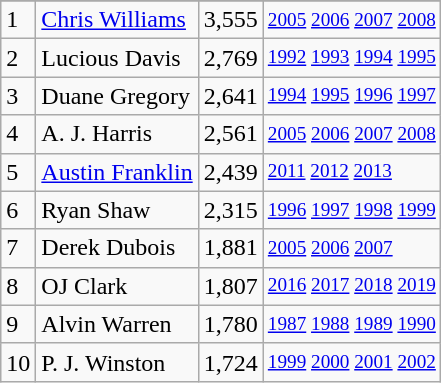<table class="wikitable">
<tr>
</tr>
<tr>
<td>1</td>
<td><a href='#'>Chris Williams</a></td>
<td>3,555</td>
<td style="font-size:80%;"><a href='#'>2005</a> <a href='#'>2006</a> <a href='#'>2007</a> <a href='#'>2008</a></td>
</tr>
<tr>
<td>2</td>
<td>Lucious Davis</td>
<td>2,769</td>
<td style="font-size:80%;"><a href='#'>1992</a> <a href='#'>1993</a> <a href='#'>1994</a> <a href='#'>1995</a></td>
</tr>
<tr>
<td>3</td>
<td>Duane Gregory</td>
<td>2,641</td>
<td style="font-size:80%;"><a href='#'>1994</a> <a href='#'>1995</a> <a href='#'>1996</a> <a href='#'>1997</a></td>
</tr>
<tr>
<td>4</td>
<td>A. J. Harris</td>
<td>2,561</td>
<td style="font-size:80%;"><a href='#'>2005</a> <a href='#'>2006</a> <a href='#'>2007</a> <a href='#'>2008</a></td>
</tr>
<tr>
<td>5</td>
<td><a href='#'>Austin Franklin</a></td>
<td>2,439</td>
<td style="font-size:80%;"><a href='#'>2011</a> <a href='#'>2012</a> <a href='#'>2013</a></td>
</tr>
<tr>
<td>6</td>
<td>Ryan Shaw</td>
<td>2,315</td>
<td style="font-size:80%;"><a href='#'>1996</a> <a href='#'>1997</a> <a href='#'>1998</a> <a href='#'>1999</a></td>
</tr>
<tr>
<td>7</td>
<td>Derek Dubois</td>
<td>1,881</td>
<td style="font-size:80%;"><a href='#'>2005</a> <a href='#'>2006</a> <a href='#'>2007</a></td>
</tr>
<tr>
<td>8</td>
<td>OJ Clark</td>
<td>1,807</td>
<td style="font-size:80%;"><a href='#'>2016</a> <a href='#'>2017</a> <a href='#'>2018</a> <a href='#'>2019</a></td>
</tr>
<tr>
<td>9</td>
<td>Alvin Warren</td>
<td>1,780</td>
<td style="font-size:80%;"><a href='#'>1987</a> <a href='#'>1988</a> <a href='#'>1989</a> <a href='#'>1990</a></td>
</tr>
<tr>
<td>10</td>
<td>P. J. Winston</td>
<td>1,724</td>
<td style="font-size:80%;"><a href='#'>1999</a> <a href='#'>2000</a> <a href='#'>2001</a> <a href='#'>2002</a></td>
</tr>
</table>
